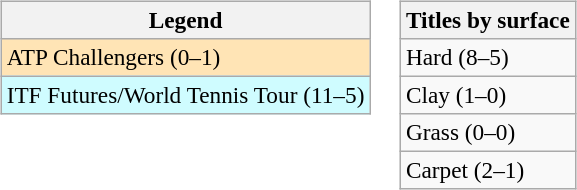<table>
<tr valign=top>
<td><br><table class="wikitable" style="font-size:97%">
<tr>
<th>Legend</th>
</tr>
<tr style="background:moccasin;">
<td>ATP Challengers (0–1)</td>
</tr>
<tr style="background:#cffcff;">
<td>ITF Futures/World Tennis Tour (11–5)</td>
</tr>
</table>
</td>
<td><br><table class="wikitable" style="font-size:97%">
<tr>
<th>Titles by surface</th>
</tr>
<tr>
<td>Hard (8–5)</td>
</tr>
<tr>
<td>Clay (1–0)</td>
</tr>
<tr>
<td>Grass (0–0)</td>
</tr>
<tr>
<td>Carpet (2–1)</td>
</tr>
</table>
</td>
</tr>
</table>
